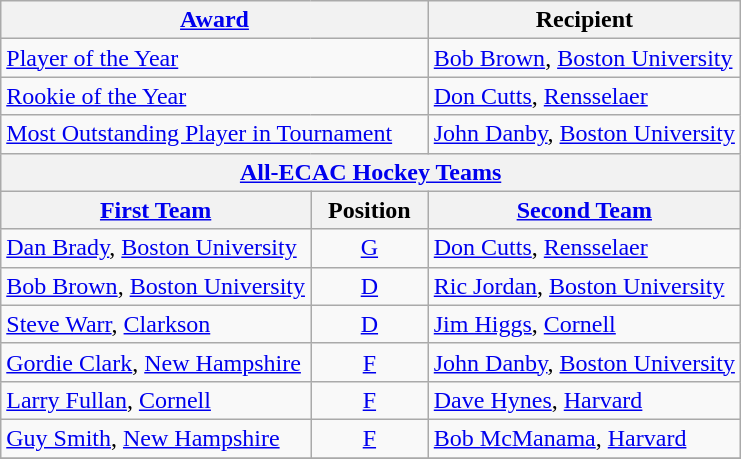<table class="wikitable">
<tr>
<th colspan=2><a href='#'>Award</a></th>
<th>Recipient</th>
</tr>
<tr>
<td colspan=2><a href='#'>Player of the Year</a></td>
<td><a href='#'>Bob Brown</a>, <a href='#'>Boston University</a></td>
</tr>
<tr>
<td colspan=2><a href='#'>Rookie of the Year</a></td>
<td><a href='#'>Don Cutts</a>, <a href='#'>Rensselaer</a></td>
</tr>
<tr>
<td colspan=2><a href='#'>Most Outstanding Player in Tournament</a></td>
<td><a href='#'>John Danby</a>, <a href='#'>Boston University</a></td>
</tr>
<tr>
<th colspan=3><a href='#'>All-ECAC Hockey Teams</a></th>
</tr>
<tr>
<th><a href='#'>First Team</a></th>
<th>  Position  </th>
<th><a href='#'>Second Team</a></th>
</tr>
<tr>
<td><a href='#'>Dan Brady</a>, <a href='#'>Boston University</a></td>
<td align=center><a href='#'>G</a></td>
<td><a href='#'>Don Cutts</a>, <a href='#'>Rensselaer</a></td>
</tr>
<tr>
<td><a href='#'>Bob Brown</a>, <a href='#'>Boston University</a></td>
<td align=center><a href='#'>D</a></td>
<td><a href='#'>Ric Jordan</a>, <a href='#'>Boston University</a></td>
</tr>
<tr>
<td><a href='#'>Steve Warr</a>, <a href='#'>Clarkson</a></td>
<td align=center><a href='#'>D</a></td>
<td><a href='#'>Jim Higgs</a>, <a href='#'>Cornell</a></td>
</tr>
<tr>
<td><a href='#'>Gordie Clark</a>, <a href='#'>New Hampshire</a></td>
<td align=center><a href='#'>F</a></td>
<td><a href='#'>John Danby</a>, <a href='#'>Boston University</a></td>
</tr>
<tr>
<td><a href='#'>Larry Fullan</a>, <a href='#'>Cornell</a></td>
<td align=center><a href='#'>F</a></td>
<td><a href='#'>Dave Hynes</a>, <a href='#'>Harvard</a></td>
</tr>
<tr>
<td><a href='#'>Guy Smith</a>, <a href='#'>New Hampshire</a></td>
<td align=center><a href='#'>F</a></td>
<td><a href='#'>Bob McManama</a>, <a href='#'>Harvard</a></td>
</tr>
<tr>
</tr>
</table>
